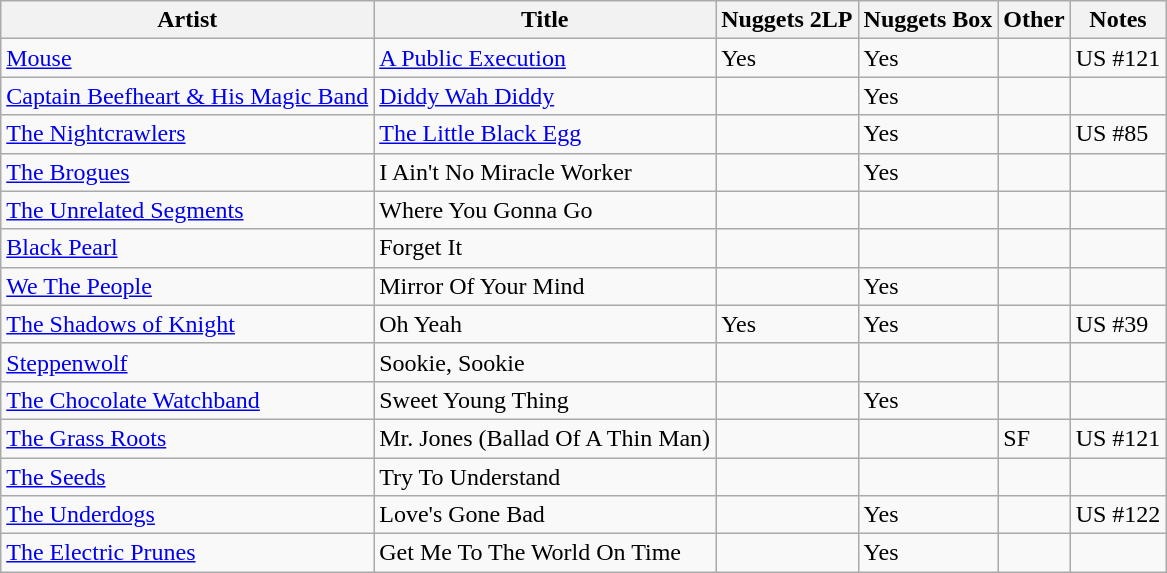<table class="wikitable sortable">
<tr>
<th>Artist</th>
<th>Title</th>
<th>Nuggets 2LP</th>
<th>Nuggets Box</th>
<th>Other</th>
<th>Notes</th>
</tr>
<tr>
<td><a href='#'>Mouse</a></td>
<td><a href='#'>A Public Execution</a></td>
<td>Yes</td>
<td>Yes</td>
<td></td>
<td>US #121</td>
</tr>
<tr>
<td><a href='#'>Captain Beefheart & His Magic Band</a></td>
<td><a href='#'>Diddy Wah Diddy</a></td>
<td></td>
<td>Yes</td>
<td></td>
<td></td>
</tr>
<tr>
<td><a href='#'>The Nightcrawlers</a></td>
<td><a href='#'>The Little Black Egg</a></td>
<td></td>
<td>Yes</td>
<td></td>
<td>US #85</td>
</tr>
<tr>
<td><a href='#'>The Brogues</a></td>
<td>I Ain't No Miracle Worker</td>
<td></td>
<td>Yes</td>
<td></td>
<td></td>
</tr>
<tr>
<td><a href='#'>The Unrelated Segments</a></td>
<td>Where You Gonna Go</td>
<td></td>
<td></td>
<td></td>
<td></td>
</tr>
<tr>
<td><a href='#'>Black Pearl</a></td>
<td>Forget It</td>
<td></td>
<td></td>
<td></td>
<td></td>
</tr>
<tr>
<td><a href='#'>We The People</a></td>
<td>Mirror Of Your Mind</td>
<td></td>
<td>Yes</td>
<td></td>
<td></td>
</tr>
<tr>
<td><a href='#'>The Shadows of Knight</a></td>
<td>Oh Yeah</td>
<td>Yes</td>
<td>Yes</td>
<td></td>
<td>US #39</td>
</tr>
<tr>
<td><a href='#'>Steppenwolf</a></td>
<td>Sookie, Sookie</td>
<td></td>
<td></td>
<td></td>
<td></td>
</tr>
<tr>
<td><a href='#'>The Chocolate Watchband</a></td>
<td>Sweet Young Thing</td>
<td></td>
<td>Yes</td>
<td></td>
<td></td>
</tr>
<tr>
<td><a href='#'>The Grass Roots</a></td>
<td>Mr. Jones (Ballad Of A Thin Man)</td>
<td></td>
<td></td>
<td>SF</td>
<td>US #121</td>
</tr>
<tr>
<td><a href='#'>The Seeds</a></td>
<td>Try To Understand</td>
<td></td>
<td></td>
<td></td>
<td></td>
</tr>
<tr>
<td><a href='#'>The Underdogs</a></td>
<td>Love's Gone Bad</td>
<td></td>
<td>Yes</td>
<td></td>
<td>US #122</td>
</tr>
<tr>
<td><a href='#'>The Electric Prunes</a></td>
<td>Get Me To The World On Time</td>
<td></td>
<td>Yes</td>
<td></td>
<td></td>
</tr>
</table>
